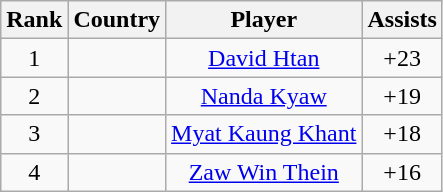<table class="wikitable" style="text-align:center;">
<tr>
<th>Rank</th>
<th>Country</th>
<th>Player</th>
<th>Assists</th>
</tr>
<tr>
<td>1</td>
<td></td>
<td><a href='#'>David Htan</a></td>
<td>+23</td>
</tr>
<tr>
<td>2</td>
<td></td>
<td><a href='#'>Nanda Kyaw</a></td>
<td>+19</td>
</tr>
<tr>
<td>3</td>
<td></td>
<td><a href='#'>Myat Kaung Khant</a></td>
<td>+18</td>
</tr>
<tr>
<td>4</td>
<td></td>
<td><a href='#'>Zaw Win Thein</a></td>
<td>+16</td>
</tr>
</table>
